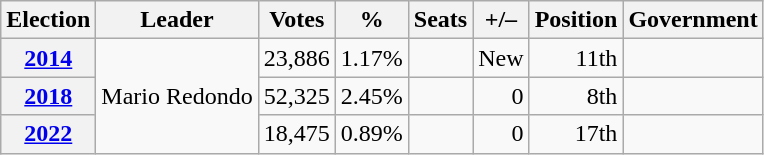<table class=wikitable style="text-align: right;">
<tr>
<th>Election</th>
<th>Leader</th>
<th>Votes</th>
<th>%</th>
<th>Seats</th>
<th>+/–</th>
<th>Position</th>
<th>Government</th>
</tr>
<tr>
<th><a href='#'>2014</a></th>
<td rowspan="3">Mario Redondo</td>
<td>23,886</td>
<td>1.17%</td>
<td></td>
<td>New</td>
<td>11th</td>
<td></td>
</tr>
<tr>
<th><a href='#'>2018</a></th>
<td>52,325</td>
<td>2.45%</td>
<td></td>
<td> 0</td>
<td> 8th</td>
<td></td>
</tr>
<tr>
<th><a href='#'>2022</a></th>
<td>18,475</td>
<td>0.89%</td>
<td></td>
<td> 0</td>
<td> 17th</td>
<td></td>
</tr>
</table>
